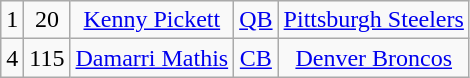<table class="wikitable" style="text-align:center">
<tr>
<td>1</td>
<td>20</td>
<td><a href='#'>Kenny Pickett</a></td>
<td><a href='#'>QB</a></td>
<td><a href='#'>Pittsburgh Steelers</a></td>
</tr>
<tr>
<td>4</td>
<td>115</td>
<td><a href='#'>Damarri Mathis</a></td>
<td><a href='#'>CB</a></td>
<td><a href='#'>Denver Broncos</a></td>
</tr>
</table>
